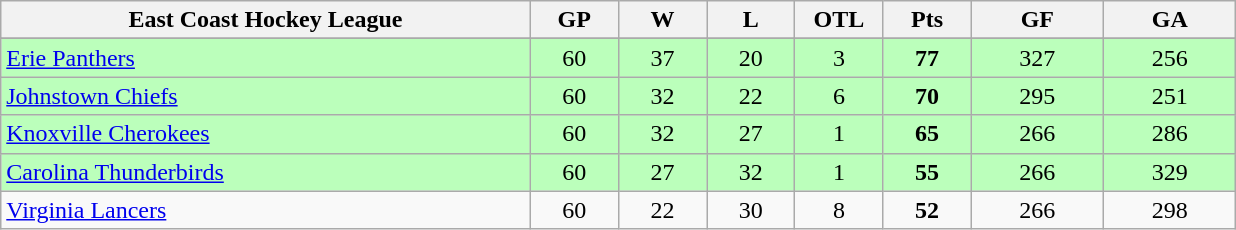<table class="wikitable" style="text-align:center">
<tr>
<th bgcolor="#DDDDFF" width="30%">East Coast Hockey League</th>
<th bgcolor="#DDDDFF" width="5%">GP</th>
<th bgcolor="#DDDDFF" width="5%">W</th>
<th bgcolor="#DDDDFF" width="5%">L</th>
<th bgcolor="#DDDDFF" width="5%">OTL</th>
<th bgcolor="#DDDDFF" width="5%">Pts</th>
<th bgcolor="#DDDDFF" width="7.5%">GF</th>
<th bgcolor="#DDDDFF" width="7.5%">GA</th>
</tr>
<tr>
</tr>
<tr bgcolor="#bbffbb">
<td align=left><a href='#'>Erie Panthers</a></td>
<td>60</td>
<td>37</td>
<td>20</td>
<td>3</td>
<td><strong>77</strong></td>
<td>327</td>
<td>256</td>
</tr>
<tr bgcolor="#bbffbb">
<td align=left><a href='#'>Johnstown Chiefs</a></td>
<td>60</td>
<td>32</td>
<td>22</td>
<td>6</td>
<td><strong>70</strong></td>
<td>295</td>
<td>251</td>
</tr>
<tr bgcolor="#bbffbb">
<td align=left><a href='#'>Knoxville Cherokees</a></td>
<td>60</td>
<td>32</td>
<td>27</td>
<td>1</td>
<td><strong>65</strong></td>
<td>266</td>
<td>286</td>
</tr>
<tr bgcolor="#bbffbb">
<td align=left><a href='#'>Carolina Thunderbirds</a></td>
<td>60</td>
<td>27</td>
<td>32</td>
<td>1</td>
<td><strong>55</strong></td>
<td>266</td>
<td>329</td>
</tr>
<tr>
<td align=left><a href='#'>Virginia Lancers</a></td>
<td>60</td>
<td>22</td>
<td>30</td>
<td>8</td>
<td><strong>52</strong></td>
<td>266</td>
<td>298</td>
</tr>
</table>
